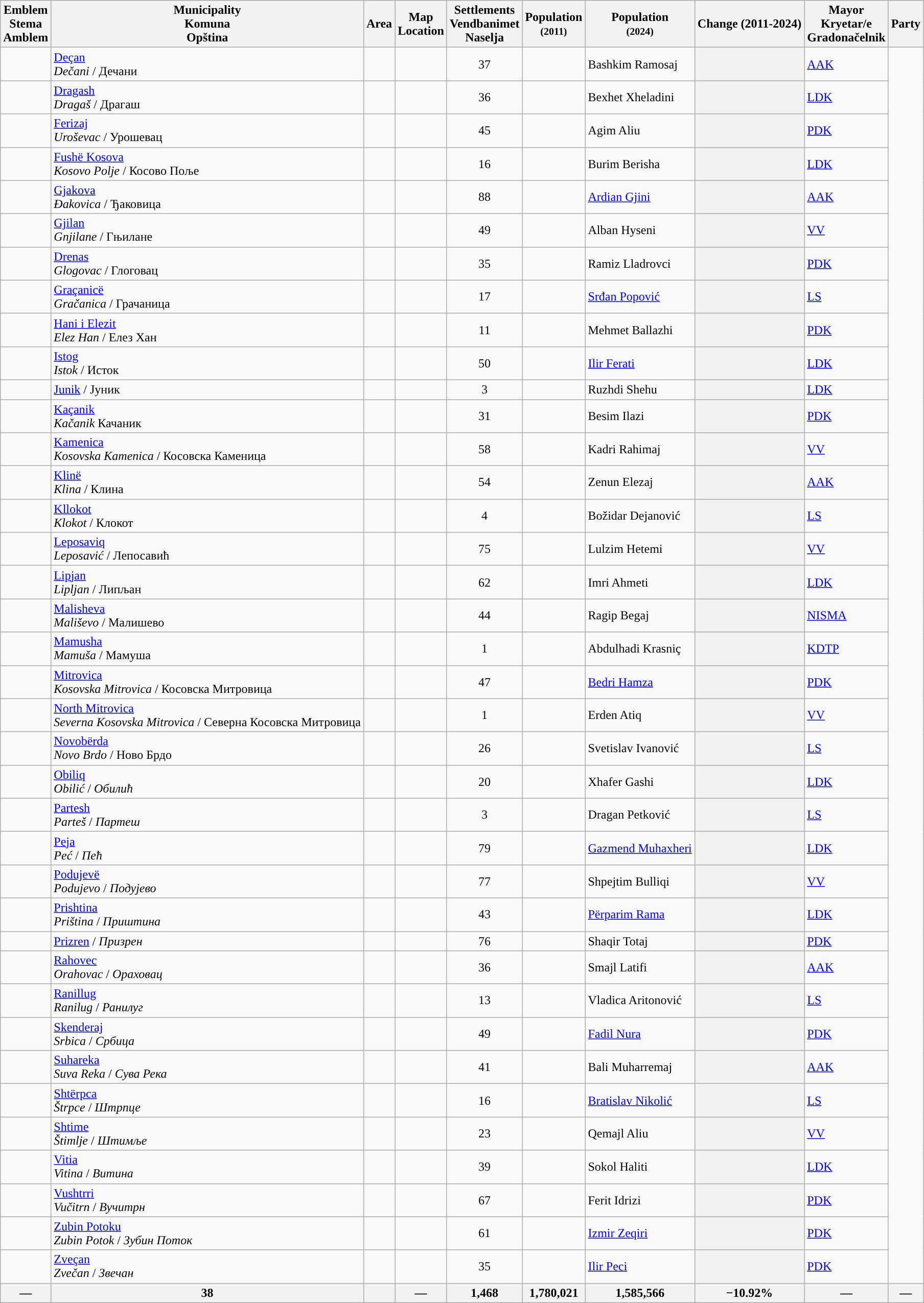<table class="wikitable sortable">
<tr>
<th>Emblem<br>Stema<br>Amblem</th>
<th>Municipality<br>Komuna<br>Opština</th>
<th>Area</th>
<th>Map<br>Location</th>
<th>Settlements<br>Vendbanimet<br>Naselja</th>
<th>Population<br><small>(2011)</small></th>
<th>Population<br><small>(2024)</small></th>
<th>Change (2011-2024)</th>
<th>Mayor<br>Kryetar/e<br>Gradonačelnik</th>
<th colspan="2">Party</th>
</tr>
<tr>
<td align="center"></td>
<td><a href='#'>Deçan</a><br><em>Dečani</em> / Дечани</td>
<td></td>
<td align="center"></td>
<td align="center">37</td>
<td></td>
<td>Bashkim Ramosaj</td>
<th style="background-color: "></th>
<td><a href='#'>AAK</a></td>
</tr>
<tr>
<td align="center"></td>
<td><a href='#'>Dragash</a><br><em>Dragaš</em> / Драгаш</td>
<td></td>
<td align="center"></td>
<td align="center">36</td>
<td></td>
<td>Bexhet Xheladini</td>
<th style="background-color: "></th>
<td><a href='#'>LDK</a></td>
</tr>
<tr>
<td align="center"></td>
<td><a href='#'>Ferizaj</a><br><em>Uroševac</em> / Урошевац</td>
<td></td>
<td align="center"></td>
<td align="center">45</td>
<td></td>
<td>Agim Aliu</td>
<th style="background-color: "></th>
<td><a href='#'>PDK</a></td>
</tr>
<tr>
<td align="center"></td>
<td><a href='#'>Fushë Kosova</a><br><em>Kosovo Polje</em> / Косово Поље</td>
<td></td>
<td align="center"></td>
<td align="center">16</td>
<td></td>
<td>Burim Berisha</td>
<th style="background-color: "></th>
<td><a href='#'>LDK</a></td>
</tr>
<tr>
<td align="center"></td>
<td><a href='#'>Gjakova</a><br><em>Đakovica</em> / Ђаковица</td>
<td></td>
<td align="center"></td>
<td align="center">88</td>
<td></td>
<td><a href='#'>Ardian Gjini</a></td>
<th style="background-color: "></th>
<td><a href='#'>AAK</a></td>
</tr>
<tr>
<td align="center"></td>
<td><a href='#'>Gjilan</a><br><em>Gnjilane</em> / Гњилане</td>
<td></td>
<td align="center"></td>
<td align="center">49</td>
<td></td>
<td>Alban Hyseni</td>
<th style="background-color: "></th>
<td><a href='#'>VV</a></td>
</tr>
<tr>
<td align="center"></td>
<td><a href='#'>Drenas</a><br><em>Glogovac</em> / Глоговац</td>
<td></td>
<td align="center"></td>
<td align="center">35</td>
<td></td>
<td>Ramiz Lladrovci</td>
<th style="background-color: "></th>
<td><a href='#'>PDK</a></td>
</tr>
<tr>
<td align="center"></td>
<td><a href='#'>Graçanicë</a><br><em>Gračanica</em> / Грачаница</td>
<td></td>
<td align="center"></td>
<td align="center">17</td>
<td></td>
<td><a href='#'>Srđan Popović</a></td>
<th style="background-color: "></th>
<td><a href='#'>LS</a></td>
</tr>
<tr>
<td align="center"></td>
<td><a href='#'>Hani i Elezit</a><br><em>Elez Han</em> / Елез Хан</td>
<td></td>
<td align="center"></td>
<td align="center">11</td>
<td></td>
<td>Mehmet Ballazhi</td>
<th style="background-color: "></th>
<td><a href='#'>PDK</a></td>
</tr>
<tr>
<td align="center"></td>
<td><a href='#'>Istog</a><br><em>Istok</em> / Исток</td>
<td></td>
<td align="center"></td>
<td align="center">50</td>
<td></td>
<td><a href='#'>Ilir Ferati</a></td>
<th style="background-color: "></th>
<td><a href='#'>LDK</a></td>
</tr>
<tr>
<td align="center"></td>
<td><a href='#'>Junik</a> / Јуник</td>
<td></td>
<td align="center"></td>
<td align="center">3</td>
<td></td>
<td>Ruzhdi Shehu</td>
<th style="background-color: "></th>
<td><a href='#'>LDK</a></td>
</tr>
<tr>
<td align="center"></td>
<td><a href='#'>Kaçanik</a><br><em>Kačanik</em> Качаник</td>
<td></td>
<td align="center"></td>
<td align="center">31</td>
<td></td>
<td>Besim Ilazi</td>
<th style="background-color: "></th>
<td><a href='#'>PDK</a></td>
</tr>
<tr>
<td align="center"></td>
<td><a href='#'>Kamenica</a><br><em>Kosovska Kamenica</em> / Косовска Каменица</td>
<td></td>
<td align="center"></td>
<td align="center">58</td>
<td></td>
<td>Kadri Rahimaj</td>
<th style="background-color: "></th>
<td><a href='#'>VV</a></td>
</tr>
<tr>
<td align="center"></td>
<td><a href='#'>Klinë</a><br><em>Klina</em> / Клина</td>
<td></td>
<td align="center"></td>
<td align="center">54</td>
<td></td>
<td>Zenun Elezaj</td>
<th style="background-color: "></th>
<td><a href='#'>AAK</a></td>
</tr>
<tr>
<td align="center"></td>
<td><a href='#'>Kllokot</a><br><em>Klokot</em> / Клокот</td>
<td></td>
<td align="center"></td>
<td align="center">4</td>
<td></td>
<td>Božidar Dejanović</td>
<th style="background-color: "></th>
<td><a href='#'>LS</a></td>
</tr>
<tr>
<td align="center"></td>
<td><a href='#'>Leposaviq</a><br><em>Leposavić</em> / Лепосавић</td>
<td></td>
<td align="center"></td>
<td align="center">75</td>
<td></td>
<td>Lulzim Hetemi</td>
<th style="background-color: "></th>
<td><a href='#'>VV</a></td>
</tr>
<tr>
<td align="center"></td>
<td><a href='#'>Lipjan</a><br><em>Lipljan</em> / Липљан</td>
<td></td>
<td align="center"></td>
<td align="center">62</td>
<td></td>
<td>Imri Ahmeti</td>
<th style="background-color: "></th>
<td><a href='#'>LDK</a></td>
</tr>
<tr>
<td align="center"></td>
<td><a href='#'>Malisheva</a><br><em>Mališevo</em> / Малишево</td>
<td></td>
<td align="center"></td>
<td align="center">44</td>
<td></td>
<td>Ragip Begaj</td>
<th style="background-color: "></th>
<td><a href='#'>NISMA</a></td>
</tr>
<tr>
<td align="center"></td>
<td><a href='#'>Mamusha</a><br><em>Mamuša</em> / Мамуша</td>
<td></td>
<td align="center"></td>
<td align="center">1</td>
<td></td>
<td>Abdulhadi Krasniç</td>
<th style="background-color: "></th>
<td><a href='#'>KDTP</a></td>
</tr>
<tr>
<td align="center"></td>
<td><a href='#'>Mitrovica</a><br><em>Kosovska Mitrovica</em> / Косовска Митровица</td>
<td></td>
<td align="center"></td>
<td align="center">47</td>
<td></td>
<td><a href='#'>Bedri Hamza</a></td>
<th style="background-color: "></th>
<td><a href='#'>PDK</a></td>
</tr>
<tr>
<td align="center"></td>
<td><a href='#'>North Mitrovica</a><br><em>Severna Kosovska Mitrovica</em> / Северна Косовска Митровица</td>
<td></td>
<td align="center"></td>
<td align="center">1</td>
<td></td>
<td>Erden Atiq</td>
<th style="background-color: "></th>
<td><a href='#'>VV</a></td>
</tr>
<tr>
<td align="center"></td>
<td><a href='#'>Novobërda</a><br><em>Novo Brdo</em> / Ново Брдо</td>
<td></td>
<td align="center"></td>
<td align="center">26</td>
<td></td>
<td>Svetislav Ivanović</td>
<th style="background-color: "></th>
<td><a href='#'>LS</a></td>
</tr>
<tr>
<td align="center"></td>
<td><a href='#'>Obiliq</a><br><em>Obilić</em> / <em>Обилић</em></td>
<td></td>
<td align="center"></td>
<td align="center">20</td>
<td></td>
<td>Xhafer Gashi</td>
<th style="background-color: "></th>
<td><a href='#'>LDK</a></td>
</tr>
<tr>
<td align="center"></td>
<td><a href='#'>Partesh</a><br><em>Parteš</em> / <em>Партеш</em></td>
<td></td>
<td align="center"></td>
<td align="center">3</td>
<td></td>
<td>Dragan Petković</td>
<th style="background-color: "></th>
<td><a href='#'>LS</a></td>
</tr>
<tr>
<td align="center"></td>
<td><a href='#'>Peja</a><br><em>Peć</em> / <em>Пећ</em></td>
<td></td>
<td align="center"></td>
<td align="center">79</td>
<td></td>
<td><a href='#'>Gazmend Muhaxheri</a></td>
<th style="background-color: "></th>
<td><a href='#'>LDK</a></td>
</tr>
<tr>
<td align="center"></td>
<td><a href='#'>Podujevë</a><br><em>Podujevo</em> / <em>Подујево</em></td>
<td></td>
<td align="center"></td>
<td align="center">77</td>
<td></td>
<td>Shpejtim Bulliqi</td>
<th style="background-color: "></th>
<td><a href='#'>VV</a></td>
</tr>
<tr>
<td align="center"></td>
<td><a href='#'>Prishtina</a><br><em>Priština</em> / <em>Приштина</em></td>
<td></td>
<td align="center"></td>
<td align="center">43</td>
<td></td>
<td><a href='#'>Përparim Rama</a></td>
<th style="background-color: "></th>
<td><a href='#'>LDK</a></td>
</tr>
<tr>
<td align="center"></td>
<td><a href='#'>Prizren</a> / <em>Призрен</em></td>
<td></td>
<td align="center"></td>
<td align="center">76</td>
<td></td>
<td>Shaqir Totaj</td>
<th style="background-color: "></th>
<td><a href='#'>PDK</a></td>
</tr>
<tr>
<td align="center"></td>
<td><a href='#'>Rahovec</a><br><em>Orahovac</em> / <em>Ораховац</em></td>
<td></td>
<td align="center"></td>
<td align="center">36</td>
<td></td>
<td>Smajl Latifi</td>
<th style="background-color: "></th>
<td><a href='#'>AAK</a></td>
</tr>
<tr>
<td align="center"></td>
<td><a href='#'>Ranillug</a><br><em>Ranilug</em> / <em>Ранилуг</em></td>
<td></td>
<td align="center"></td>
<td align="center">13</td>
<td></td>
<td>Vladica Aritonović</td>
<th style="background-color: "></th>
<td><a href='#'>LS</a></td>
</tr>
<tr>
<td align="center"></td>
<td><a href='#'>Skenderaj</a><br><em>Srbica</em> / <em>Србица</em></td>
<td></td>
<td align="center"></td>
<td align="center">49</td>
<td></td>
<td><a href='#'>Fadil Nura</a></td>
<th style="background-color: "></th>
<td><a href='#'>PDK</a></td>
</tr>
<tr>
<td align="center"></td>
<td><a href='#'>Suhareka</a><br><em>Suva Reka</em> / <em>Сува Река</em></td>
<td></td>
<td align="center"></td>
<td align="center">41</td>
<td></td>
<td>Bali Muharremaj</td>
<th style="background-color: "></th>
<td><a href='#'>AAK</a></td>
</tr>
<tr>
<td align="center"></td>
<td><a href='#'>Shtërpca</a><br><em>Štrpce</em> / <em>Штрпце</em></td>
<td></td>
<td align="center"></td>
<td align="center">16</td>
<td></td>
<td><a href='#'>Bratislav Nikolić</a></td>
<th style="background-color: "></th>
<td><a href='#'>LS</a></td>
</tr>
<tr>
<td align="center"></td>
<td><a href='#'>Shtime</a><br><em>Štimlje</em> / <em>Штимље</em></td>
<td></td>
<td align="center"></td>
<td align="center">23</td>
<td></td>
<td>Qemajl Aliu</td>
<th style="background-color: "></th>
<td><a href='#'>VV</a></td>
</tr>
<tr>
<td align="center"></td>
<td><a href='#'>Vitia</a><br><em>Vitina</em> / <em>Витина</em></td>
<td></td>
<td align="center"></td>
<td align="center">39</td>
<td></td>
<td>Sokol Haliti</td>
<th style="background-color: "></th>
<td><a href='#'>LDK</a></td>
</tr>
<tr>
<td align="center"></td>
<td><a href='#'>Vushtrri</a><br><em>Vučitrn</em> / <em>Вучитрн</em></td>
<td></td>
<td align="center"></td>
<td align="center">67</td>
<td></td>
<td>Ferit Idrizi</td>
<th style="background-color: "></th>
<td><a href='#'>PDK</a></td>
</tr>
<tr>
<td align="center"></td>
<td><a href='#'>Zubin Potoku</a><br><em>Zubin Potok</em> / <em>Зубин Поток</em></td>
<td></td>
<td align="center"></td>
<td align="center">61</td>
<td></td>
<td><a href='#'>Izmir Zeqiri</a></td>
<th style="background-color: "></th>
<td><a href='#'>PDK</a></td>
</tr>
<tr>
<td align="center"></td>
<td><a href='#'>Zveçan</a><br><em>Zvečan</em> / <em>Звечан</em></td>
<td></td>
<td align="center"></td>
<td align="center">35</td>
<td></td>
<td><a href='#'>Ilir Peci</a></td>
<th style="background-color: "></th>
<td><a href='#'>PDK</a></td>
</tr>
<tr>
<th>—</th>
<th>38</th>
<th></th>
<th>—</th>
<th>1,468</th>
<th>1,780,021</th>
<th>1,585,566</th>
<th>−10.92%</th>
<th>—</th>
<th colspan="2">—</th>
</tr>
</table>
